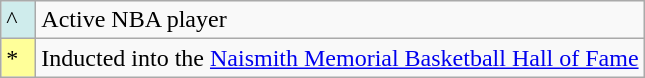<table class="wikitable">
<tr>
<td style="background:#CFECEC; width:1em">^</td>
<td>Active NBA player</td>
</tr>
<tr>
<td style="background:#FFFF99; width:1em">*</td>
<td>Inducted into the <a href='#'>Naismith Memorial Basketball Hall of Fame</a></td>
</tr>
</table>
